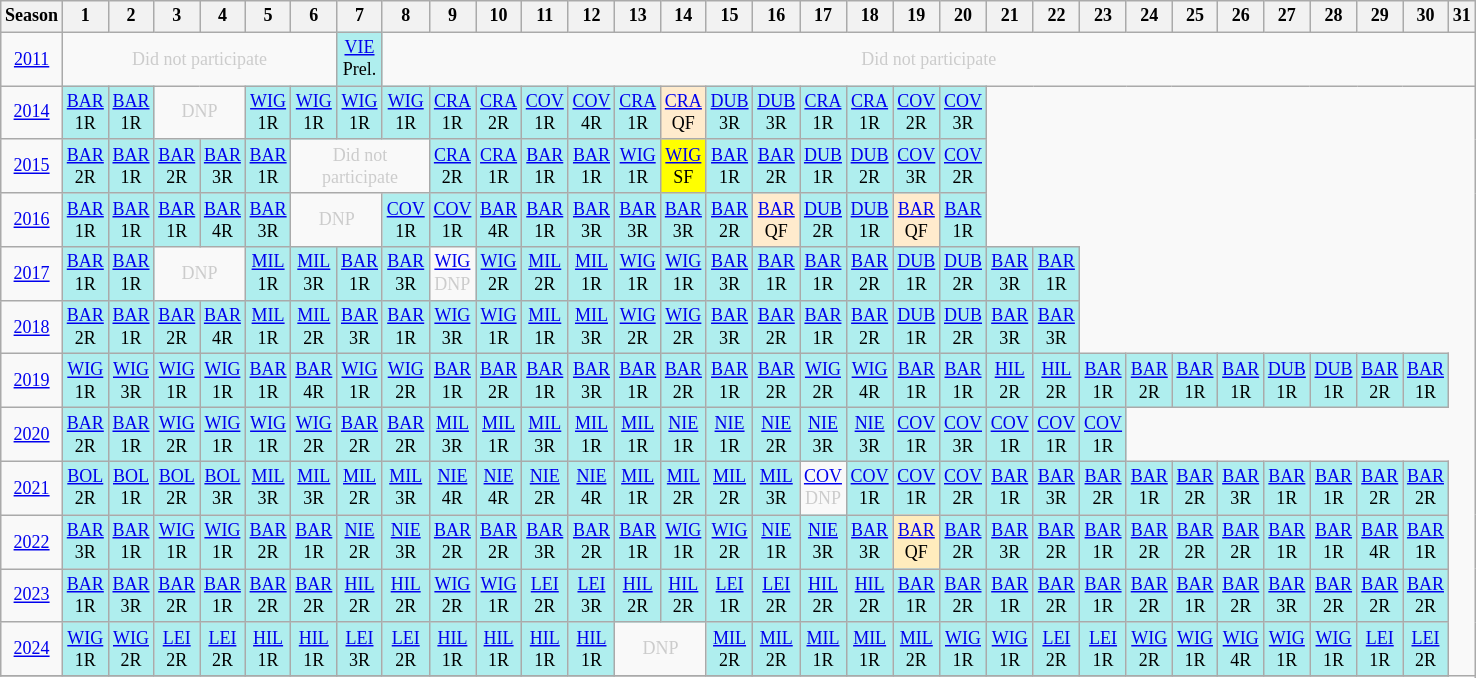<table class="wikitable" style="width:18%; margin:0; font-size:75%">
<tr>
<th>Season</th>
<th>1</th>
<th>2</th>
<th>3</th>
<th>4</th>
<th>5</th>
<th>6</th>
<th>7</th>
<th>8</th>
<th>9</th>
<th>10</th>
<th>11</th>
<th>12</th>
<th>13</th>
<th>14</th>
<th>15</th>
<th>16</th>
<th>17</th>
<th>18</th>
<th>19</th>
<th>20</th>
<th>21</th>
<th>22</th>
<th>23</th>
<th>24</th>
<th>25</th>
<th>26</th>
<th>27</th>
<th>28</th>
<th>29</th>
<th>30</th>
<th>31</th>
</tr>
<tr>
<td style="text-align:center;"background:#efefef;"><a href='#'>2011</a></td>
<td colspan="6" style="text-align:center; color:#ccc;">Did not participate</td>
<td style="text-align:center; background:#afeeee;"><a href='#'>VIE</a><br>Prel.</td>
<td colspan="24" style="text-align:center; color:#ccc;">Did not participate</td>
</tr>
<tr>
<td style="text-align:center;"background:#efefef;"><a href='#'>2014</a></td>
<td style="text-align:center; background:#afeeee;"><a href='#'>BAR</a><br>1R</td>
<td style="text-align:center; background:#afeeee;"><a href='#'>BAR</a><br>1R</td>
<td colspan="2" style="text-align:center; color:#ccc;">DNP</td>
<td style="text-align:center; background:#afeeee;"><a href='#'>WIG</a><br>1R</td>
<td style="text-align:center; background:#afeeee;"><a href='#'>WIG</a><br>1R</td>
<td style="text-align:center; background:#afeeee;"><a href='#'>WIG</a><br>1R</td>
<td style="text-align:center; background:#afeeee;"><a href='#'>WIG</a><br>1R</td>
<td style="text-align:center; background:#afeeee;"><a href='#'>CRA</a><br>1R</td>
<td style="text-align:center; background:#afeeee;"><a href='#'>CRA</a><br>2R</td>
<td style="text-align:center; background:#afeeee;"><a href='#'>COV</a><br>1R</td>
<td style="text-align:center; background:#afeeee;"><a href='#'>COV</a><br>4R</td>
<td style="text-align:center; background:#afeeee;"><a href='#'>CRA</a><br>1R</td>
<td style="text-align:center; background:#ffebcd;"><a href='#'>CRA</a><br>QF</td>
<td style="text-align:center; background:#afeeee;"><a href='#'>DUB</a><br>3R</td>
<td style="text-align:center; background:#afeeee;"><a href='#'>DUB</a><br>3R</td>
<td style="text-align:center; background:#afeeee;"><a href='#'>CRA</a><br>1R</td>
<td style="text-align:center; background:#afeeee;"><a href='#'>CRA</a><br>1R</td>
<td style="text-align:center; background:#afeeee;"><a href='#'>COV</a><br>2R</td>
<td style="text-align:center; background:#afeeee;"><a href='#'>COV</a><br>3R</td>
</tr>
<tr>
<td style="text-align:center;"background:#efefef;"><a href='#'>2015</a></td>
<td style="text-align:center; background:#afeeee;"><a href='#'>BAR</a><br>2R</td>
<td style="text-align:center; background:#afeeee;"><a href='#'>BAR</a><br>1R</td>
<td style="text-align:center; background:#afeeee;"><a href='#'>BAR</a><br>2R</td>
<td style="text-align:center; background:#afeeee;"><a href='#'>BAR</a><br>3R</td>
<td style="text-align:center; background:#afeeee;"><a href='#'>BAR</a><br>1R</td>
<td colspan="3" style="text-align:center; color:#ccc;">Did not participate</td>
<td style="text-align:center; background:#afeeee;"><a href='#'>CRA</a><br>2R</td>
<td style="text-align:center; background:#afeeee;"><a href='#'>CRA</a><br>1R</td>
<td style="text-align:center; background:#afeeee;"><a href='#'>BAR</a><br>1R</td>
<td style="text-align:center; background:#afeeee;"><a href='#'>BAR</a><br>1R</td>
<td style="text-align:center; background:#afeeee;"><a href='#'>WIG</a><br>1R</td>
<td style="text-align:center; background:yellow;"><a href='#'>WIG</a><br>SF</td>
<td style="text-align:center; background:#afeeee;"><a href='#'>BAR</a><br>1R</td>
<td style="text-align:center; background:#afeeee;"><a href='#'>BAR</a><br>2R</td>
<td style="text-align:center; background:#afeeee;"><a href='#'>DUB</a><br>1R</td>
<td style="text-align:center; background:#afeeee;"><a href='#'>DUB</a><br>2R</td>
<td style="text-align:center; background:#afeeee;"><a href='#'>COV</a><br>3R</td>
<td style="text-align:center; background:#afeeee;"><a href='#'>COV</a><br>2R</td>
</tr>
<tr>
<td style="text-align:center;"background:#efefef;"><a href='#'>2016</a></td>
<td style="text-align:center; background:#afeeee;"><a href='#'>BAR</a><br>1R</td>
<td style="text-align:center; background:#afeeee;"><a href='#'>BAR</a><br>1R</td>
<td style="text-align:center; background:#afeeee;"><a href='#'>BAR</a><br>1R</td>
<td style="text-align:center; background:#afeeee;"><a href='#'>BAR</a><br>4R</td>
<td style="text-align:center; background:#afeeee;"><a href='#'>BAR</a><br>3R</td>
<td colspan="2" style="text-align:center; color:#ccc;">DNP</td>
<td style="text-align:center; background:#afeeee;"><a href='#'>COV</a><br>1R</td>
<td style="text-align:center; background:#afeeee;"><a href='#'>COV</a><br>1R</td>
<td style="text-align:center; background:#afeeee;"><a href='#'>BAR</a><br>4R</td>
<td style="text-align:center; background:#afeeee;"><a href='#'>BAR</a><br>1R</td>
<td style="text-align:center; background:#afeeee;"><a href='#'>BAR</a><br>3R</td>
<td style="text-align:center; background:#afeeee;"><a href='#'>BAR</a><br>3R</td>
<td style="text-align:center; background:#afeeee;"><a href='#'>BAR</a><br>3R</td>
<td style="text-align:center; background:#afeeee;"><a href='#'>BAR</a><br>2R</td>
<td style="text-align:center; background:#ffebcd;"><a href='#'>BAR</a><br>QF</td>
<td style="text-align:center; background:#afeeee;"><a href='#'>DUB</a><br>2R</td>
<td style="text-align:center; background:#afeeee;"><a href='#'>DUB</a><br>1R</td>
<td style="text-align:center; background:#ffebcd;"><a href='#'>BAR</a><br>QF</td>
<td style="text-align:center; background:#afeeee;"><a href='#'>BAR</a><br>1R</td>
</tr>
<tr>
<td style="text-align:center;"background:#efefef;"><a href='#'>2017</a></td>
<td style="text-align:center; background:#afeeee;"><a href='#'>BAR</a><br>1R</td>
<td style="text-align:center; background:#afeeee;"><a href='#'>BAR</a><br>1R</td>
<td colspan="2" style="text-align:center; color:#ccc;">DNP</td>
<td style="text-align:center; background:#afeeee;"><a href='#'>MIL</a><br>1R</td>
<td style="text-align:center; background:#afeeee;"><a href='#'>MIL</a><br>3R</td>
<td style="text-align:center; background:#afeeee;"><a href='#'>BAR</a><br>1R</td>
<td style="text-align:center; background:#afeeee;"><a href='#'>BAR</a><br>3R</td>
<td style="text-align:center; color:#ccc;"><a href='#'>WIG</a><br>DNP</td>
<td style="text-align:center; background:#afeeee;"><a href='#'>WIG</a><br>2R</td>
<td style="text-align:center; background:#afeeee;"><a href='#'>MIL</a><br>2R</td>
<td style="text-align:center; background:#afeeee;"><a href='#'>MIL</a><br>1R</td>
<td style="text-align:center; background:#afeeee;"><a href='#'>WIG</a><br>1R</td>
<td style="text-align:center; background:#afeeee;"><a href='#'>WIG</a><br>1R</td>
<td style="text-align:center; background:#afeeee;"><a href='#'>BAR</a><br>3R</td>
<td style="text-align:center; background:#afeeee;"><a href='#'>BAR</a><br>1R</td>
<td style="text-align:center; background:#afeeee;"><a href='#'>BAR</a><br>1R</td>
<td style="text-align:center; background:#afeeee;"><a href='#'>BAR</a><br>2R</td>
<td style="text-align:center; background:#afeeee;"><a href='#'>DUB</a><br>1R</td>
<td style="text-align:center; background:#afeeee;"><a href='#'>DUB</a><br>2R</td>
<td style="text-align:center; background:#afeeee;"><a href='#'>BAR</a><br>3R</td>
<td style="text-align:center; background:#afeeee;"><a href='#'>BAR</a><br>1R</td>
</tr>
<tr>
<td style="text-align:center;"background:#efefef;"><a href='#'>2018</a></td>
<td style="text-align:center; background:#afeeee;"><a href='#'>BAR</a><br>2R</td>
<td style="text-align:center; background:#afeeee;"><a href='#'>BAR</a><br>1R</td>
<td style="text-align:center; background:#afeeee;"><a href='#'>BAR</a><br>2R</td>
<td style="text-align:center; background:#afeeee;"><a href='#'>BAR</a><br>4R</td>
<td style="text-align:center; background:#afeeee;"><a href='#'>MIL</a><br>1R</td>
<td style="text-align:center; background:#afeeee;"><a href='#'>MIL</a><br>2R</td>
<td style="text-align:center; background:#afeeee;"><a href='#'>BAR</a><br>3R</td>
<td style="text-align:center; background:#afeeee;"><a href='#'>BAR</a><br>1R</td>
<td style="text-align:center; background:#afeeee;"><a href='#'>WIG</a><br>3R</td>
<td style="text-align:center; background:#afeeee;"><a href='#'>WIG</a><br>1R</td>
<td style="text-align:center; background:#afeeee;"><a href='#'>MIL</a><br>1R</td>
<td style="text-align:center; background:#afeeee;"><a href='#'>MIL</a><br>3R</td>
<td style="text-align:center; background:#afeeee;"><a href='#'>WIG</a><br>2R</td>
<td style="text-align:center; background:#afeeee;"><a href='#'>WIG</a><br>2R</td>
<td style="text-align:center; background:#afeeee;"><a href='#'>BAR</a><br>3R</td>
<td style="text-align:center; background:#afeeee;"><a href='#'>BAR</a><br>2R</td>
<td style="text-align:center; background:#afeeee;"><a href='#'>BAR</a><br>1R</td>
<td style="text-align:center; background:#afeeee;"><a href='#'>BAR</a><br>2R</td>
<td style="text-align:center; background:#afeeee;"><a href='#'>DUB</a><br>1R</td>
<td style="text-align:center; background:#afeeee;"><a href='#'>DUB</a><br>2R</td>
<td style="text-align:center; background:#afeeee;"><a href='#'>BAR</a><br>3R</td>
<td style="text-align:center; background:#afeeee;"><a href='#'>BAR</a><br>3R</td>
</tr>
<tr>
<td style="text-align:center;"background:#efefef;"><a href='#'>2019</a></td>
<td style="text-align:center; background:#afeeee;"><a href='#'>WIG</a><br>1R</td>
<td style="text-align:center; background:#afeeee;"><a href='#'>WIG</a><br>3R</td>
<td style="text-align:center; background:#afeeee;"><a href='#'>WIG</a><br>1R</td>
<td style="text-align:center; background:#afeeee;"><a href='#'>WIG</a><br>1R</td>
<td style="text-align:center; background:#afeeee;"><a href='#'>BAR</a><br>1R</td>
<td style="text-align:center; background:#afeeee;"><a href='#'>BAR</a><br>4R</td>
<td style="text-align:center; background:#afeeee;"><a href='#'>WIG</a><br>1R</td>
<td style="text-align:center; background:#afeeee;"><a href='#'>WIG</a><br>2R</td>
<td style="text-align:center; background:#afeeee;"><a href='#'>BAR</a><br>1R</td>
<td style="text-align:center; background:#afeeee;"><a href='#'>BAR</a><br>2R</td>
<td style="text-align:center; background:#afeeee;"><a href='#'>BAR</a><br>1R</td>
<td style="text-align:center; background:#afeeee;"><a href='#'>BAR</a><br>3R</td>
<td style="text-align:center; background:#afeeee;"><a href='#'>BAR</a><br>1R</td>
<td style="text-align:center; background:#afeeee;"><a href='#'>BAR</a><br>2R</td>
<td style="text-align:center; background:#afeeee;"><a href='#'>BAR</a><br>1R</td>
<td style="text-align:center; background:#afeeee;"><a href='#'>BAR</a><br>2R</td>
<td style="text-align:center; background:#afeeee;"><a href='#'>WIG</a><br>2R</td>
<td style="text-align:center; background:#afeeee;"><a href='#'>WIG</a><br>4R</td>
<td style="text-align:center; background:#afeeee;"><a href='#'>BAR</a><br>1R</td>
<td style="text-align:center; background:#afeeee;"><a href='#'>BAR</a><br>1R</td>
<td style="text-align:center; background:#afeeee;"><a href='#'>HIL</a><br>2R</td>
<td style="text-align:center; background:#afeeee;"><a href='#'>HIL</a><br>2R</td>
<td style="text-align:center; background:#afeeee;"><a href='#'>BAR</a><br>1R</td>
<td style="text-align:center; background:#afeeee;"><a href='#'>BAR</a><br>2R</td>
<td style="text-align:center; background:#afeeee;"><a href='#'>BAR</a><br>1R</td>
<td style="text-align:center; background:#afeeee;"><a href='#'>BAR</a><br>1R</td>
<td style="text-align:center; background:#afeeee;"><a href='#'>DUB</a><br>1R</td>
<td style="text-align:center; background:#afeeee;"><a href='#'>DUB</a><br>1R</td>
<td style="text-align:center; background:#afeeee;"><a href='#'>BAR</a><br>2R</td>
<td style="text-align:center; background:#afeeee;"><a href='#'>BAR</a><br>1R</td>
</tr>
<tr>
<td style="text-align:center;"background:#efefef;"><a href='#'>2020</a></td>
<td style="text-align:center; background:#afeeee;"><a href='#'>BAR</a><br>2R</td>
<td style="text-align:center; background:#afeeee;"><a href='#'>BAR</a><br>1R</td>
<td style="text-align:center; background:#afeeee;"><a href='#'>WIG</a><br>2R</td>
<td style="text-align:center; background:#afeeee;"><a href='#'>WIG</a><br>1R</td>
<td style="text-align:center; background:#afeeee;"><a href='#'>WIG</a><br>1R</td>
<td style="text-align:center; background:#afeeee;"><a href='#'>WIG</a><br>2R</td>
<td style="text-align:center; background:#afeeee;"><a href='#'>BAR</a><br>2R</td>
<td style="text-align:center; background:#afeeee;"><a href='#'>BAR</a><br>2R</td>
<td style="text-align:center; background:#afeeee;"><a href='#'>MIL</a><br>3R</td>
<td style="text-align:center; background:#afeeee;"><a href='#'>MIL</a><br>1R</td>
<td style="text-align:center; background:#afeeee;"><a href='#'>MIL</a><br>3R</td>
<td style="text-align:center; background:#afeeee;"><a href='#'>MIL</a><br>1R</td>
<td style="text-align:center; background:#afeeee;"><a href='#'>MIL</a><br>1R</td>
<td style="text-align:center; background:#afeeee;"><a href='#'>NIE</a><br>1R</td>
<td style="text-align:center; background:#afeeee;"><a href='#'>NIE</a><br>1R</td>
<td style="text-align:center; background:#afeeee;"><a href='#'>NIE</a><br>2R</td>
<td style="text-align:center; background:#afeeee;"><a href='#'>NIE</a><br>3R</td>
<td style="text-align:center; background:#afeeee;"><a href='#'>NIE</a><br>3R</td>
<td style="text-align:center; background:#afeeee;"><a href='#'>COV</a><br>1R</td>
<td style="text-align:center; background:#afeeee;"><a href='#'>COV</a><br>3R</td>
<td style="text-align:center; background:#afeeee;"><a href='#'>COV</a><br>1R</td>
<td style="text-align:center; background:#afeeee;"><a href='#'>COV</a><br>1R</td>
<td style="text-align:center; background:#afeeee;"><a href='#'>COV</a><br>1R</td>
</tr>
<tr>
<td style="text-align:center;"background:#efefef;"><a href='#'>2021</a> <br></td>
<td style="text-align:center; background:#afeeee;"><a href='#'>BOL</a><br>2R</td>
<td style="text-align:center; background:#afeeee;"><a href='#'>BOL</a><br>1R</td>
<td style="text-align:center; background:#afeeee;"><a href='#'>BOL</a><br>2R</td>
<td style="text-align:center; background:#afeeee;"><a href='#'>BOL</a><br>3R</td>
<td style="text-align:center; background:#afeeee;"><a href='#'>MIL</a><br>3R</td>
<td style="text-align:center; background:#afeeee;"><a href='#'>MIL</a><br>3R</td>
<td style="text-align:center; background:#afeeee;"><a href='#'>MIL</a><br>2R</td>
<td style="text-align:center; background:#afeeee;"><a href='#'>MIL</a><br>3R</td>
<td style="text-align:center; background:#afeeee;"><a href='#'>NIE</a><br>4R</td>
<td style="text-align:center; background:#afeeee;"><a href='#'>NIE</a><br>4R</td>
<td style="text-align:center; background:#afeeee;"><a href='#'>NIE</a><br>2R</td>
<td style="text-align:center; background:#afeeee;"><a href='#'>NIE</a><br>4R</td>
<td style="text-align:center; background:#afeeee;"><a href='#'>MIL</a><br>1R</td>
<td style="text-align:center; background:#afeeee;"><a href='#'>MIL</a><br>2R</td>
<td style="text-align:center; background:#afeeee;"><a href='#'>MIL</a><br>2R</td>
<td style="text-align:center; background:#afeeee;"><a href='#'>MIL</a><br>3R</td>
<td style="text-align:center; color:#ccc;"><a href='#'>COV</a><br>DNP</td>
<td style="text-align:center; background:#afeeee;"><a href='#'>COV</a><br>1R</td>
<td style="text-align:center; background:#afeeee;"><a href='#'>COV</a><br>1R</td>
<td style="text-align:center; background:#afeeee;"><a href='#'>COV</a><br>2R</td>
<td style="text-align:center; background:#afeeee;"><a href='#'>BAR</a><br>1R</td>
<td style="text-align:center; background:#afeeee;"><a href='#'>BAR</a><br>3R</td>
<td style="text-align:center; background:#afeeee;"><a href='#'>BAR</a><br>2R</td>
<td style="text-align:center; background:#afeeee;"><a href='#'>BAR</a><br>1R</td>
<td style="text-align:center; background:#afeeee;"><a href='#'>BAR</a><br>2R</td>
<td style="text-align:center; background:#afeeee;"><a href='#'>BAR</a><br>3R</td>
<td style="text-align:center; background:#afeeee;"><a href='#'>BAR</a><br>1R</td>
<td style="text-align:center; background:#afeeee;"><a href='#'>BAR</a><br>1R</td>
<td style="text-align:center; background:#afeeee;"><a href='#'>BAR</a><br>2R</td>
<td style="text-align:center; background:#afeeee;"><a href='#'>BAR</a><br>2R</td>
</tr>
<tr>
<td style="text-align:center;"background:#efefef;"><a href='#'>2022</a></td>
<td style="text-align:center; background:#afeeee;"><a href='#'>BAR</a><br>3R</td>
<td style="text-align:center; background:#afeeee;"><a href='#'>BAR</a><br>1R</td>
<td style="text-align:center; background:#afeeee;"><a href='#'>WIG</a><br>1R</td>
<td style="text-align:center; background:#afeeee;"><a href='#'>WIG</a><br>1R</td>
<td style="text-align:center; background:#afeeee;"><a href='#'>BAR</a><br>2R</td>
<td style="text-align:center; background:#afeeee;"><a href='#'>BAR</a><br>1R</td>
<td style="text-align:center; background:#afeeee;"><a href='#'>NIE</a><br>2R</td>
<td style="text-align:center; background:#afeeee;"><a href='#'>NIE</a><br>3R</td>
<td style="text-align:center; background:#afeeee;"><a href='#'>BAR</a><br>2R</td>
<td style="text-align:center; background:#afeeee;"><a href='#'>BAR</a><br>2R</td>
<td style="text-align:center; background:#afeeee;"><a href='#'>BAR</a><br>3R</td>
<td style="text-align:center; background:#afeeee;"><a href='#'>BAR</a><br>2R</td>
<td style="text-align:center; background:#afeeee;"><a href='#'>BAR</a><br>1R</td>
<td style="text-align:center; background:#afeeee;"><a href='#'>WIG</a><br>1R</td>
<td style="text-align:center; background:#afeeee;"><a href='#'>WIG</a><br>2R</td>
<td style="text-align:center; background:#afeeee;"><a href='#'>NIE</a><br>1R</td>
<td style="text-align:center; background:#afeeee;"><a href='#'>NIE</a><br>3R</td>
<td style="text-align:center; background:#afeeee;"><a href='#'>BAR</a><br>3R</td>
<td style="text-align:center; background:#ffecbd;"><a href='#'>BAR</a><br>QF</td>
<td style="text-align:center; background:#afeeee;"><a href='#'>BAR</a><br>2R</td>
<td style="text-align:center; background:#afeeee;"><a href='#'>BAR</a><br>3R</td>
<td style="text-align:center; background:#afeeee;"><a href='#'>BAR</a><br>2R</td>
<td style="text-align:center; background:#afeeee;"><a href='#'>BAR</a><br>1R</td>
<td style="text-align:center; background:#afeeee;"><a href='#'>BAR</a><br>2R</td>
<td style="text-align:center; background:#afeeee;"><a href='#'>BAR</a><br>2R</td>
<td style="text-align:center; background:#afeeee;"><a href='#'>BAR</a><br>2R</td>
<td style="text-align:center; background:#afeeee;"><a href='#'>BAR</a><br>1R</td>
<td style="text-align:center; background:#afeeee;"><a href='#'>BAR</a><br>1R</td>
<td style="text-align:center; background:#afeeee;"><a href='#'>BAR</a><br>4R</td>
<td style="text-align:center; background:#afeeee;"><a href='#'>BAR</a><br>1R</td>
</tr>
<tr>
<td style="text-align:center;"background:#efefef;"><a href='#'>2023</a></td>
<td style="text-align:center; background:#afeeee;"><a href='#'>BAR</a><br>1R</td>
<td style="text-align:center; background:#afeeee;"><a href='#'>BAR</a><br>3R</td>
<td style="text-align:center; background:#afeeee;"><a href='#'>BAR</a><br>2R</td>
<td style="text-align:center; background:#afeeee;"><a href='#'>BAR</a><br>1R</td>
<td style="text-align:center; background:#afeeee;"><a href='#'>BAR</a><br>2R</td>
<td style="text-align:center; background:#afeeee;"><a href='#'>BAR</a><br>2R</td>
<td style="text-align:center; background:#afeeee;"><a href='#'>HIL</a><br>2R</td>
<td style="text-align:center; background:#afeeee;"><a href='#'>HIL</a><br>2R</td>
<td style="text-align:center; background:#afeeee;"><a href='#'>WIG</a><br>2R</td>
<td style="text-align:center; background:#afeeee;"><a href='#'>WIG</a><br>1R</td>
<td style="text-align:center; background:#afeeee;"><a href='#'>LEI</a><br>2R</td>
<td style="text-align:center; background:#afeeee;"><a href='#'>LEI</a><br>3R</td>
<td style="text-align:center; background:#afeeee;"><a href='#'>HIL</a><br>2R</td>
<td style="text-align:center; background:#afeeee;"><a href='#'>HIL</a><br>2R</td>
<td style="text-align:center; background:#afeeee;"><a href='#'>LEI</a><br>1R</td>
<td style="text-align:center; background:#afeeee;"><a href='#'>LEI</a><br>2R</td>
<td style="text-align:center; background:#afeeee;"><a href='#'>HIL</a><br>2R</td>
<td style="text-align:center; background:#afeeee;"><a href='#'>HIL</a><br>2R</td>
<td style="text-align:center; background:#afeeee;"><a href='#'>BAR</a><br>1R</td>
<td style="text-align:center; background:#afeeee;"><a href='#'>BAR</a><br>2R</td>
<td style="text-align:center; background:#afeeee;"><a href='#'>BAR</a><br>1R</td>
<td style="text-align:center; background:#afeeee;"><a href='#'>BAR</a><br>2R</td>
<td style="text-align:center; background:#afeeee;"><a href='#'>BAR</a><br>1R</td>
<td style="text-align:center; background:#afeeee;"><a href='#'>BAR</a><br>2R</td>
<td style="text-align:center; background:#afeeee;"><a href='#'>BAR</a><br>1R</td>
<td style="text-align:center; background:#afeeee;"><a href='#'>BAR</a><br>2R</td>
<td style="text-align:center; background:#afeeee;"><a href='#'>BAR</a><br>3R</td>
<td style="text-align:center; background:#afeeee;"><a href='#'>BAR</a><br>2R</td>
<td style="text-align:center; background:#afeeee;"><a href='#'>BAR</a><br>2R</td>
<td style="text-align:center; background:#afeeee;"><a href='#'>BAR</a><br>2R</td>
</tr>
<tr>
<td style="text-align:center;"background:#efefef;"><a href='#'>2024</a></td>
<td style="text-align:center; background:#afeeee;"><a href='#'>WIG</a><br>1R</td>
<td style="text-align:center; background:#afeeee;"><a href='#'>WIG</a><br>2R</td>
<td style="text-align:center; background:#afeeee;"><a href='#'>LEI</a><br>2R</td>
<td style="text-align:center; background:#afeeee;"><a href='#'>LEI</a><br>2R</td>
<td style="text-align:center; background:#afeeee;"><a href='#'>HIL</a><br>1R</td>
<td style="text-align:center; background:#afeeee;"><a href='#'>HIL</a><br>1R</td>
<td style="text-align:center; background:#afeeee;"><a href='#'>LEI</a><br>3R</td>
<td style="text-align:center; background:#afeeee;"><a href='#'>LEI</a><br>2R</td>
<td style="text-align:center; background:#afeeee;"><a href='#'>HIL</a><br>1R</td>
<td style="text-align:center; background:#afeeee;"><a href='#'>HIL</a><br>1R</td>
<td style="text-align:center; background:#afeeee;"><a href='#'>HIL</a><br>1R</td>
<td style="text-align:center; background:#afeeee;"><a href='#'>HIL</a><br>1R</td>
<td colspan="2" style="text-align:center; color:#ccc;">DNP</td>
<td style="text-align:center; background:#afeeee;"><a href='#'>MIL</a><br>2R</td>
<td style="text-align:center; background:#afeeee;"><a href='#'>MIL</a><br>2R</td>
<td style="text-align:center; background:#afeeee;"><a href='#'>MIL</a><br>1R</td>
<td style="text-align:center; background:#afeeee;"><a href='#'>MIL</a><br>1R</td>
<td style="text-align:center; background:#afeeee;"><a href='#'>MIL</a><br>2R</td>
<td style="text-align:center; background:#afeeee;"><a href='#'>WIG</a><br>1R</td>
<td style="text-align:center; background:#afeeee;"><a href='#'>WIG</a><br>1R</td>
<td style="text-align:center; background:#afeeee;"><a href='#'>LEI</a><br>2R</td>
<td style="text-align:center; background:#afeeee;"><a href='#'>LEI</a><br>1R</td>
<td style="text-align:center; background:#afeeee;"><a href='#'>WIG</a><br>2R</td>
<td style="text-align:center; background:#afeeee;"><a href='#'>WIG</a><br>1R</td>
<td style="text-align:center; background:#afeeee;"><a href='#'>WIG</a><br>4R</td>
<td style="text-align:center; background:#afeeee;"><a href='#'>WIG</a><br>1R</td>
<td style="text-align:center; background:#afeeee;"><a href='#'>WIG</a><br>1R</td>
<td style="text-align:center; background:#afeeee;"><a href='#'>LEI</a><br>1R</td>
<td style="text-align:center; background:#afeeee;"><a href='#'>LEI</a><br>2R</td>
</tr>
<tr>
</tr>
</table>
